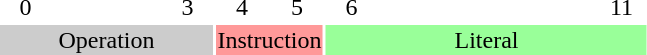<table>
<tr>
<td style="width:2em; text-align:center;">0</td>
<td style="width:2em;"></td>
<td style="width:2em;"></td>
<td style="width:2em; text-align:center">3</td>
<td style="width:2em; text-align:center">4</td>
<td style="width:2em; text-align:center">5</td>
<td style="width:2em; text-align:center">6</td>
<td style="width:2em;"></td>
<td style="width:2em;"></td>
<td style="width:2em;"></td>
<td style="width:2em;"></td>
<td style="width:2em; text-align:center;">11</td>
</tr>
<tr>
<td colspan="4" style="text-align:center; background-color:#CCCCCC;">Operation</td>
<td colspan="2" style="text-align:center; background-color:#FF9999;">Instruction</td>
<td colspan="6" style="text-align:center; background-color:#99FF99;">Literal</td>
</tr>
</table>
